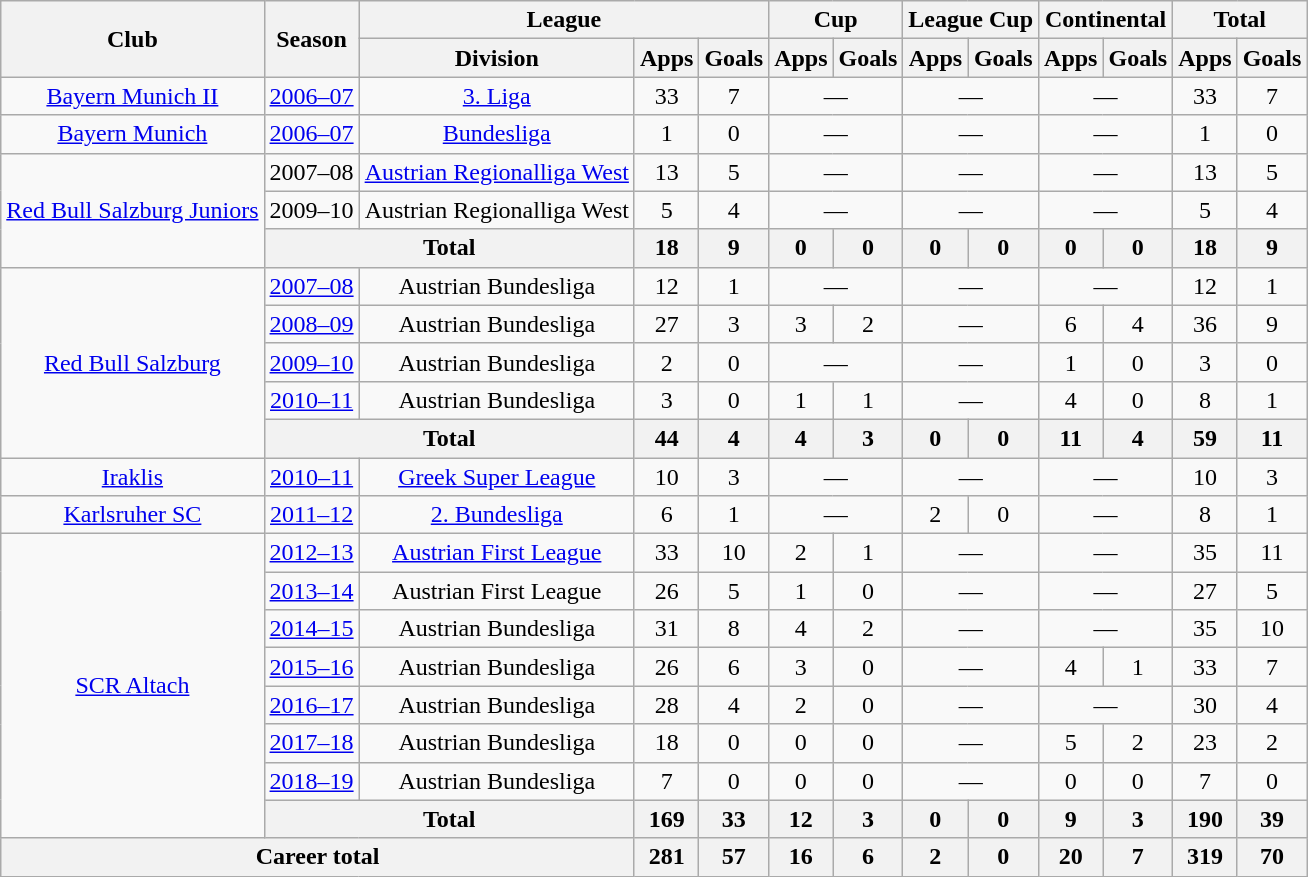<table class="wikitable" style="text-align:center">
<tr>
<th rowspan="2">Club</th>
<th rowspan="2">Season</th>
<th colspan="3">League</th>
<th colspan="2">Cup</th>
<th colspan="2">League Cup</th>
<th colspan="2">Continental</th>
<th colspan="2">Total</th>
</tr>
<tr>
<th>Division</th>
<th>Apps</th>
<th>Goals</th>
<th>Apps</th>
<th>Goals</th>
<th>Apps</th>
<th>Goals</th>
<th>Apps</th>
<th>Goals</th>
<th>Apps</th>
<th>Goals</th>
</tr>
<tr>
<td><a href='#'>Bayern Munich II</a></td>
<td><a href='#'>2006–07</a></td>
<td><a href='#'>3. Liga</a></td>
<td>33</td>
<td>7</td>
<td colspan="2">—</td>
<td colspan="2">—</td>
<td colspan="2">—</td>
<td>33</td>
<td>7</td>
</tr>
<tr>
<td><a href='#'>Bayern Munich</a></td>
<td><a href='#'>2006–07</a></td>
<td><a href='#'>Bundesliga</a></td>
<td>1</td>
<td>0</td>
<td colspan="2">—</td>
<td colspan="2">—</td>
<td colspan="2">—</td>
<td>1</td>
<td>0</td>
</tr>
<tr>
<td rowspan=3"><a href='#'>Red Bull Salzburg Juniors</a></td>
<td>2007–08</td>
<td><a href='#'>Austrian Regionalliga West</a></td>
<td>13</td>
<td>5</td>
<td colspan="2">—</td>
<td colspan="2">—</td>
<td colspan="2">—</td>
<td>13</td>
<td>5</td>
</tr>
<tr>
<td>2009–10</td>
<td>Austrian Regionalliga West</td>
<td>5</td>
<td>4</td>
<td colspan="2">—</td>
<td colspan="2">—</td>
<td colspan="2">—</td>
<td>5</td>
<td>4</td>
</tr>
<tr>
<th colspan="2">Total</th>
<th>18</th>
<th>9</th>
<th>0</th>
<th>0</th>
<th>0</th>
<th>0</th>
<th>0</th>
<th>0</th>
<th>18</th>
<th>9</th>
</tr>
<tr>
<td rowspan="5"><a href='#'>Red Bull Salzburg</a></td>
<td><a href='#'>2007–08</a></td>
<td>Austrian Bundesliga</td>
<td>12</td>
<td>1</td>
<td colspan="2">—</td>
<td colspan="2">—</td>
<td colspan="2">—</td>
<td>12</td>
<td>1</td>
</tr>
<tr>
<td><a href='#'>2008–09</a></td>
<td>Austrian Bundesliga</td>
<td>27</td>
<td>3</td>
<td>3</td>
<td>2</td>
<td colspan="2">—</td>
<td>6</td>
<td>4</td>
<td>36</td>
<td>9</td>
</tr>
<tr>
<td><a href='#'>2009–10</a></td>
<td>Austrian Bundesliga</td>
<td>2</td>
<td>0</td>
<td colspan="2">—</td>
<td colspan="2">—</td>
<td>1</td>
<td>0</td>
<td>3</td>
<td>0</td>
</tr>
<tr>
<td><a href='#'>2010–11</a></td>
<td>Austrian Bundesliga</td>
<td>3</td>
<td>0</td>
<td>1</td>
<td>1</td>
<td colspan="2">—</td>
<td>4</td>
<td>0</td>
<td>8</td>
<td>1</td>
</tr>
<tr>
<th colspan="2">Total</th>
<th>44</th>
<th>4</th>
<th>4</th>
<th>3</th>
<th>0</th>
<th>0</th>
<th>11</th>
<th>4</th>
<th>59</th>
<th>11</th>
</tr>
<tr>
<td><a href='#'>Iraklis</a></td>
<td><a href='#'>2010–11</a></td>
<td><a href='#'>Greek Super League</a></td>
<td>10</td>
<td>3</td>
<td colspan="2">—</td>
<td colspan="2">—</td>
<td colspan="2">—</td>
<td>10</td>
<td>3</td>
</tr>
<tr>
<td><a href='#'>Karlsruher SC</a></td>
<td><a href='#'>2011–12</a></td>
<td><a href='#'>2. Bundesliga</a></td>
<td>6</td>
<td>1</td>
<td colspan="2">—</td>
<td>2</td>
<td>0</td>
<td colspan="2">—</td>
<td>8</td>
<td>1</td>
</tr>
<tr>
<td rowspan="8"><a href='#'>SCR Altach</a></td>
<td><a href='#'>2012–13</a></td>
<td><a href='#'>Austrian First League</a></td>
<td>33</td>
<td>10</td>
<td>2</td>
<td>1</td>
<td colspan="2">—</td>
<td colspan="2">—</td>
<td>35</td>
<td>11</td>
</tr>
<tr>
<td><a href='#'>2013–14</a></td>
<td>Austrian First League</td>
<td>26</td>
<td>5</td>
<td>1</td>
<td>0</td>
<td colspan="2">—</td>
<td colspan="2">—</td>
<td>27</td>
<td>5</td>
</tr>
<tr>
<td><a href='#'>2014–15</a></td>
<td>Austrian Bundesliga</td>
<td>31</td>
<td>8</td>
<td>4</td>
<td>2</td>
<td colspan="2">—</td>
<td colspan="2">—</td>
<td>35</td>
<td>10</td>
</tr>
<tr>
<td><a href='#'>2015–16</a></td>
<td>Austrian Bundesliga</td>
<td>26</td>
<td>6</td>
<td>3</td>
<td>0</td>
<td colspan="2">—</td>
<td>4</td>
<td>1</td>
<td>33</td>
<td>7</td>
</tr>
<tr>
<td><a href='#'>2016–17</a></td>
<td>Austrian Bundesliga</td>
<td>28</td>
<td>4</td>
<td>2</td>
<td>0</td>
<td colspan="2">—</td>
<td colspan="2">—</td>
<td>30</td>
<td>4</td>
</tr>
<tr>
<td><a href='#'>2017–18</a></td>
<td>Austrian Bundesliga</td>
<td>18</td>
<td>0</td>
<td>0</td>
<td>0</td>
<td colspan="2">—</td>
<td>5</td>
<td>2</td>
<td>23</td>
<td>2</td>
</tr>
<tr>
<td><a href='#'>2018–19</a></td>
<td>Austrian Bundesliga</td>
<td>7</td>
<td>0</td>
<td>0</td>
<td>0</td>
<td colspan="2">—</td>
<td>0</td>
<td>0</td>
<td>7</td>
<td>0</td>
</tr>
<tr>
<th colspan="2">Total</th>
<th>169</th>
<th>33</th>
<th>12</th>
<th>3</th>
<th>0</th>
<th>0</th>
<th>9</th>
<th>3</th>
<th>190</th>
<th>39</th>
</tr>
<tr>
<th colspan="3">Career total</th>
<th>281</th>
<th>57</th>
<th>16</th>
<th>6</th>
<th>2</th>
<th>0</th>
<th>20</th>
<th>7</th>
<th>319</th>
<th>70</th>
</tr>
</table>
